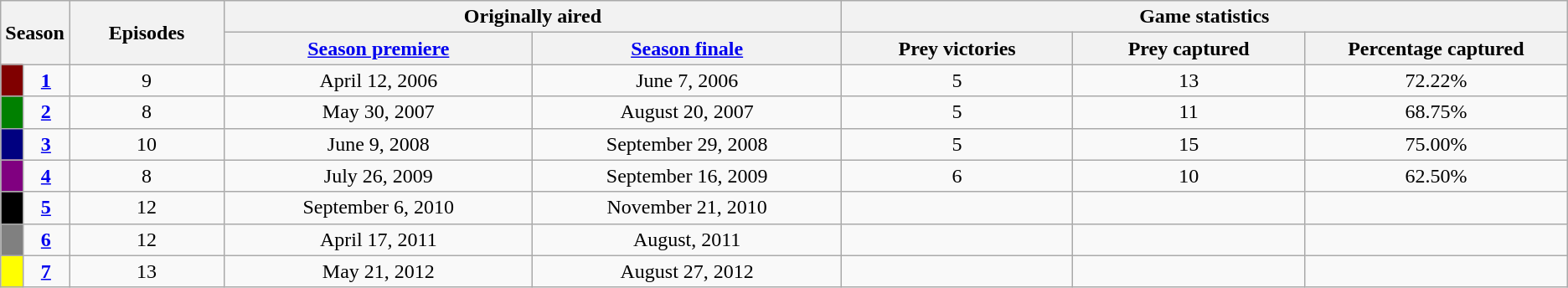<table class="wikitable">
<tr>
<th colspan="2" rowspan="2" style="width:3%;">Season</th>
<th rowspan="2" style="width:10%;">Episodes</th>
<th colspan="2">Originally aired</th>
<th colspan="3">Game statistics</th>
</tr>
<tr>
<th style="width:20%;"><a href='#'>Season premiere</a></th>
<th style="width:20%;"><a href='#'>Season finale</a></th>
<th style="width:15%;">Prey victories</th>
<th style="width:15%;">Prey captured</th>
<th style="width:17%;">Percentage captured</th>
</tr>
<tr>
<td style="background:maroon; height:10px;"></td>
<td style="text-align:center;"><strong><a href='#'>1</a></strong></td>
<td style="text-align:center;">9</td>
<td style="text-align:center;">April 12, 2006</td>
<td style="text-align:center;">June 7, 2006</td>
<td style="text-align:center;">5</td>
<td style="text-align:center;">13</td>
<td style="text-align:center;">72.22%</td>
</tr>
<tr>
<td style="background:green; height:10px;"></td>
<td style="text-align:center;"><strong><a href='#'>2</a></strong></td>
<td style="text-align:center;">8</td>
<td style="text-align:center;">May 30, 2007</td>
<td style="text-align:center;">August 20, 2007</td>
<td style="text-align:center;">5</td>
<td style="text-align:center;">11</td>
<td style="text-align:center;">68.75%</td>
</tr>
<tr>
<td style="background:navy; height:10px;"></td>
<td style="text-align:center;"><strong><a href='#'>3</a></strong></td>
<td style="text-align:center;">10</td>
<td style="text-align:center;">June 9, 2008</td>
<td style="text-align:center;">September 29, 2008</td>
<td style="text-align:center;">5</td>
<td style="text-align:center;">15</td>
<td style="text-align:center;">75.00%</td>
</tr>
<tr>
<td style="background:purple; height:10px;"></td>
<td style="text-align:center;"><strong><a href='#'>4</a></strong></td>
<td style="text-align:center;">8</td>
<td style="text-align:center;">July 26, 2009</td>
<td style="text-align:center;">September 16, 2009</td>
<td style="text-align:center;">6</td>
<td style="text-align:center;">10</td>
<td style="text-align:center;">62.50%</td>
</tr>
<tr>
<td style="background:black; height:10px;"></td>
<td style="text-align:center;"><strong><a href='#'>5</a></strong></td>
<td style="text-align:center;">12</td>
<td style="text-align:center;">September 6, 2010</td>
<td style="text-align:center;">November 21, 2010</td>
<td style="text-align:center;"></td>
<td style="text-align:center;"></td>
<td style="text-align:center;"></td>
</tr>
<tr>
<td style="background:gray; height:10px;"></td>
<td style="text-align:center;"><strong><a href='#'>6</a></strong></td>
<td style="text-align:center;">12</td>
<td style="text-align:center;">April 17, 2011</td>
<td style="text-align:center;">August, 2011</td>
<td style="text-align:center;"></td>
<td style="text-align:center;"></td>
<td style="text-align:center;"></td>
</tr>
<tr>
<td style="background:yellow; height:10px;"></td>
<td style="text-align:center;"><strong><a href='#'>7</a></strong></td>
<td style="text-align:center;">13</td>
<td style="text-align:center;">May 21, 2012</td>
<td style="text-align:center;">August 27, 2012</td>
<td style="text-align:center;"></td>
<td style="text-align:center;"></td>
<td style="text-align:center;"></td>
</tr>
</table>
